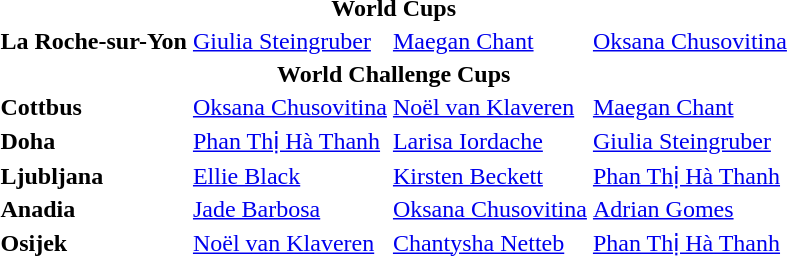<table>
<tr>
<td colspan="4" align="center"><strong>World Cups</strong></td>
</tr>
<tr>
<th scope=row style="text-align:left">La Roche-sur-Yon</th>
<td> <a href='#'>Giulia Steingruber</a></td>
<td> <a href='#'>Maegan Chant</a></td>
<td> <a href='#'>Oksana Chusovitina</a></td>
</tr>
<tr>
<td colspan="4" align="center"><strong>World Challenge Cups</strong></td>
</tr>
<tr>
<th scope=row style="text-align:left">Cottbus</th>
<td> <a href='#'>Oksana Chusovitina</a></td>
<td> <a href='#'>Noël van Klaveren</a></td>
<td> <a href='#'>Maegan Chant</a></td>
</tr>
<tr>
<th scope=row style="text-align:left">Doha</th>
<td> <a href='#'>Phan Thị Hà Thanh</a></td>
<td> <a href='#'>Larisa Iordache</a></td>
<td> <a href='#'>Giulia Steingruber</a></td>
</tr>
<tr>
<th scope=row style="text-align:left">Ljubljana</th>
<td> <a href='#'>Ellie Black</a></td>
<td> <a href='#'>Kirsten Beckett</a></td>
<td> <a href='#'>Phan Thị Hà Thanh</a></td>
</tr>
<tr>
<th scope=row style="text-align:left">Anadia</th>
<td> <a href='#'>Jade Barbosa</a></td>
<td> <a href='#'>Oksana Chusovitina</a></td>
<td> <a href='#'>Adrian Gomes</a></td>
</tr>
<tr>
<th scope=row style="text-align:left">Osijek</th>
<td> <a href='#'>Noël van Klaveren</a></td>
<td> <a href='#'>Chantysha Netteb</a></td>
<td> <a href='#'>Phan Thị Hà Thanh</a></td>
</tr>
</table>
